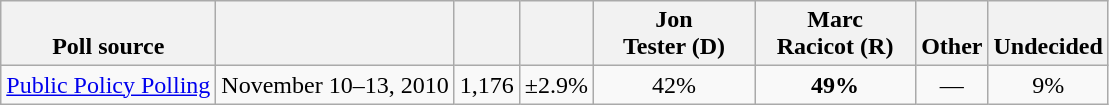<table class="wikitable" style="text-align:center">
<tr valign= bottom>
<th>Poll source</th>
<th></th>
<th></th>
<th></th>
<th style="width:100px;">Jon<br>Tester (D)</th>
<th style="width:100px;">Marc<br>Racicot (R)</th>
<th>Other</th>
<th>Undecided</th>
</tr>
<tr>
<td align=left><a href='#'>Public Policy Polling</a></td>
<td>November 10–13, 2010</td>
<td>1,176</td>
<td>±2.9%</td>
<td>42%</td>
<td><strong>49%</strong></td>
<td>—</td>
<td>9%</td>
</tr>
</table>
